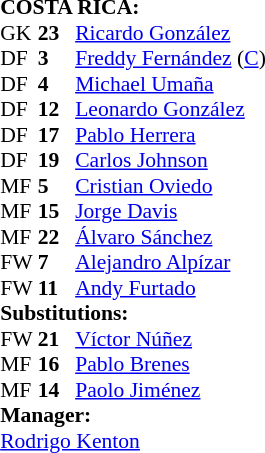<table style="font-size: 90%" cellspacing="0" cellpadding="0" align="center">
<tr>
<td colspan=4><br><strong>COSTA RICA:</strong></td>
</tr>
<tr>
<th width="25"></th>
<th width="25"></th>
</tr>
<tr>
<td>GK</td>
<td><strong>23</strong></td>
<td><a href='#'>Ricardo González</a></td>
</tr>
<tr>
<td>DF</td>
<td><strong>3</strong></td>
<td><a href='#'>Freddy Fernández</a> (<a href='#'>C</a>)</td>
</tr>
<tr>
<td>DF</td>
<td><strong>4</strong></td>
<td><a href='#'>Michael Umaña</a></td>
</tr>
<tr>
<td>DF</td>
<td><strong>12</strong></td>
<td><a href='#'>Leonardo González</a></td>
<td></td>
</tr>
<tr>
<td>DF</td>
<td><strong>17</strong></td>
<td><a href='#'>Pablo Herrera</a></td>
<td></td>
<td></td>
</tr>
<tr>
<td>DF</td>
<td><strong>19</strong></td>
<td><a href='#'>Carlos Johnson</a></td>
</tr>
<tr>
<td>MF</td>
<td><strong>5</strong></td>
<td><a href='#'>Cristian Oviedo</a></td>
<td></td>
</tr>
<tr>
<td>MF</td>
<td><strong>15</strong></td>
<td><a href='#'>Jorge Davis</a></td>
</tr>
<tr>
<td>MF</td>
<td><strong>22</strong></td>
<td><a href='#'>Álvaro Sánchez</a></td>
<td></td>
<td></td>
</tr>
<tr>
<td>FW</td>
<td><strong>7</strong></td>
<td><a href='#'>Alejandro Alpízar</a></td>
<td></td>
</tr>
<tr>
<td>FW</td>
<td><strong>11</strong></td>
<td><a href='#'>Andy Furtado</a></td>
</tr>
<tr>
<td colspan=3><strong>Substitutions:</strong></td>
</tr>
<tr>
<td>FW</td>
<td><strong>21</strong></td>
<td><a href='#'>Víctor Núñez</a></td>
<td></td>
<td></td>
</tr>
<tr>
<td>MF</td>
<td><strong>16</strong></td>
<td><a href='#'>Pablo Brenes</a></td>
<td></td>
<td></td>
</tr>
<tr>
<td>MF</td>
<td><strong>14</strong></td>
<td><a href='#'>Paolo Jiménez</a></td>
<td></td>
<td></td>
</tr>
<tr>
<td colspan=3><strong>Manager:</strong></td>
</tr>
<tr>
<td colspan=3> <a href='#'>Rodrigo Kenton</a></td>
</tr>
</table>
